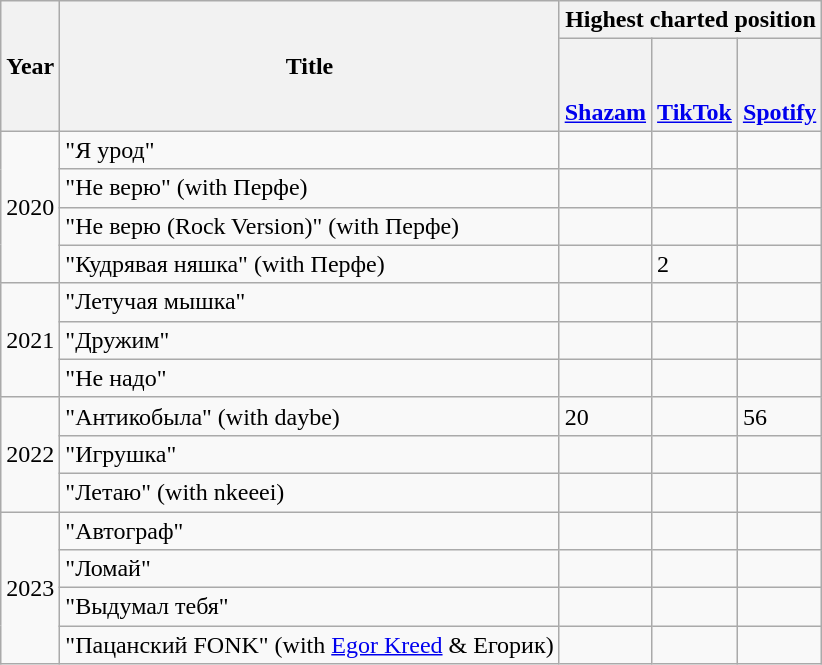<table class="wikitable">
<tr>
<th rowspan="2">Year</th>
<th rowspan="2">Title</th>
<th colspan="3">Highest charted position</th>
</tr>
<tr>
<th><br><br><a href='#'>Shazam</a></th>
<th><br><br><a href='#'>TikTok</a></th>
<th><br><br><a href='#'>Spotify</a></th>
</tr>
<tr>
<td rowspan="4">2020</td>
<td>"Я урод"</td>
<td></td>
<td></td>
<td></td>
</tr>
<tr>
<td>"Не верю" (with Перфе)</td>
<td></td>
<td></td>
<td></td>
</tr>
<tr>
<td>"Не верю (Rock Version)" (with Перфе)</td>
<td></td>
<td></td>
<td></td>
</tr>
<tr>
<td>"Кудрявая няшка" (with Перфе)</td>
<td></td>
<td>2</td>
<td></td>
</tr>
<tr>
<td rowspan="3">2021</td>
<td>"Летучая мышка"</td>
<td></td>
<td></td>
<td></td>
</tr>
<tr>
<td>"Дружим"</td>
<td></td>
<td></td>
<td></td>
</tr>
<tr>
<td>"Не надо"</td>
<td></td>
<td></td>
<td></td>
</tr>
<tr>
<td rowspan="3">2022</td>
<td>"Антикобыла" (with daybe)</td>
<td>20</td>
<td></td>
<td>56</td>
</tr>
<tr>
<td>"Игрушка"</td>
<td></td>
<td></td>
<td></td>
</tr>
<tr>
<td>"Летаю" (with nkeeei)</td>
<td></td>
<td></td>
<td></td>
</tr>
<tr>
<td rowspan="4">2023</td>
<td>"Автограф"</td>
<td></td>
<td></td>
<td></td>
</tr>
<tr>
<td>"Ломай"</td>
<td></td>
<td></td>
<td></td>
</tr>
<tr>
<td>"Выдумал тебя"</td>
<td></td>
<td></td>
<td></td>
</tr>
<tr>
<td>"Пацанский FONK" (with <a href='#'>Egor Kreed</a> & Егорик)</td>
<td></td>
<td></td>
<td></td>
</tr>
</table>
